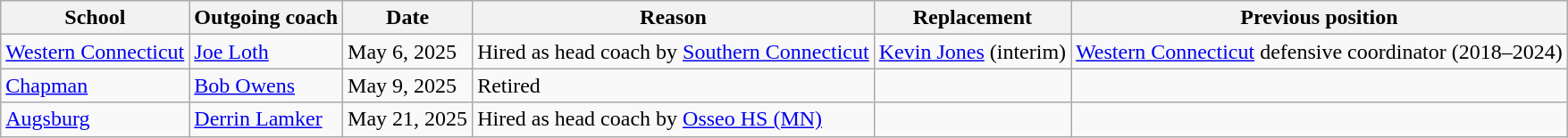<table class="wikitable sortable">
<tr>
<th>School</th>
<th>Outgoing coach</th>
<th>Date</th>
<th>Reason</th>
<th>Replacement</th>
<th>Previous position</th>
</tr>
<tr>
<td><a href='#'>Western Connecticut</a></td>
<td><a href='#'>Joe Loth</a></td>
<td>May 6, 2025</td>
<td>Hired as head coach by <a href='#'>Southern Connecticut</a></td>
<td><a href='#'>Kevin Jones</a> (interim)</td>
<td><a href='#'>Western Connecticut</a> defensive coordinator (2018–2024)</td>
</tr>
<tr>
<td><a href='#'>Chapman</a></td>
<td><a href='#'>Bob Owens</a></td>
<td>May 9, 2025</td>
<td>Retired</td>
<td></td>
<td></td>
</tr>
<tr>
<td><a href='#'>Augsburg</a></td>
<td><a href='#'>Derrin Lamker</a></td>
<td>May 21, 2025</td>
<td>Hired as head coach by <a href='#'>Osseo HS (MN)</a></td>
<td></td>
<td></td>
</tr>
</table>
